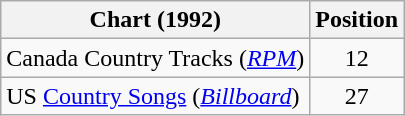<table class="wikitable sortable">
<tr>
<th scope="col">Chart (1992)</th>
<th scope="col">Position</th>
</tr>
<tr>
<td>Canada Country Tracks (<em><a href='#'>RPM</a></em>)</td>
<td align="center">12</td>
</tr>
<tr>
<td>US <a href='#'>Country Songs</a> (<em><a href='#'>Billboard</a></em>)</td>
<td align="center">27</td>
</tr>
</table>
